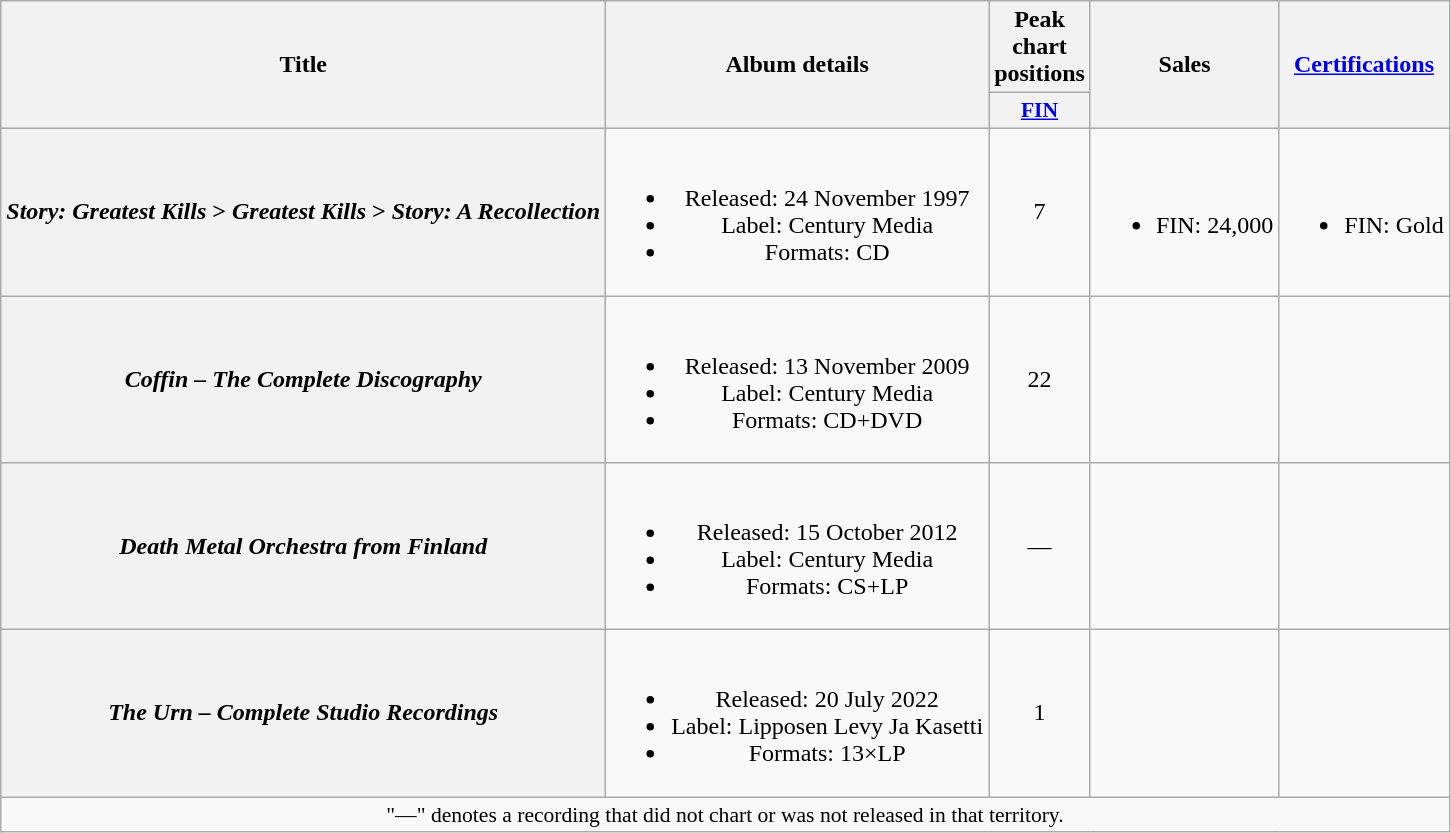<table class="wikitable plainrowheaders" style="text-align:center;">
<tr>
<th scope="col" rowspan="2">Title</th>
<th scope="col" rowspan="2">Album details</th>
<th scope="col" colspan="1">Peak chart positions</th>
<th scope="col" rowspan="2">Sales</th>
<th scope="col" rowspan="2"><a href='#'>Certifications</a></th>
</tr>
<tr>
<th scope="col" style="width:3em;font-size:90%;"><a href='#'>FIN</a><br></th>
</tr>
<tr>
<th scope="row"><em>Story: Greatest Kills</em> > <em>Greatest Kills</em> > <em>Story: A Recollection</em></th>
<td><br><ul><li>Released: 24 November 1997</li><li>Label: Century Media</li><li>Formats: CD</li></ul></td>
<td>7</td>
<td><br><ul><li>FIN: 24,000</li></ul></td>
<td><br><ul><li>FIN: Gold</li></ul></td>
</tr>
<tr>
<th scope="row"><em>Coffin – The Complete Discography</em></th>
<td><br><ul><li>Released: 13 November 2009</li><li>Label: Century Media</li><li>Formats: CD+DVD</li></ul></td>
<td>22</td>
<td></td>
<td></td>
</tr>
<tr>
<th scope="row"><em>Death Metal Orchestra from Finland</em></th>
<td><br><ul><li>Released: 15 October 2012</li><li>Label: Century Media</li><li>Formats: CS+LP</li></ul></td>
<td>—</td>
<td></td>
<td></td>
</tr>
<tr>
<th scope="row"><em>The Urn – Complete Studio Recordings</em></th>
<td><br><ul><li>Released: 20 July 2022</li><li>Label: Lipposen Levy Ja Kasetti</li><li>Formats: 13×LP</li></ul></td>
<td>1<br></td>
<td></td>
<td></td>
</tr>
<tr>
<td colspan="15" style="font-size:90%">"—" denotes a recording that did not chart or was not released in that territory.</td>
</tr>
</table>
